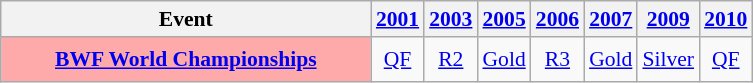<table class="wikitable" style="font-size: 90%; text-align:center">
<tr>
<th>Event</th>
<th><a href='#'>2001</a></th>
<th><a href='#'>2003</a></th>
<th><a href='#'>2005</a></th>
<th><a href='#'>2006</a></th>
<th><a href='#'>2007</a></th>
<th><a href='#'>2009</a></th>
<th><a href='#'>2010</a></th>
</tr>
<tr style="height: 30px;">
<td bgcolor=FFAAAA style="width: 240px;align=left"><strong><a href='#'>BWF World Championships</a></strong></td>
<td><a href='#'>QF</a></td>
<td><a href='#'>R2</a></td>
<td> <a href='#'>Gold</a></td>
<td><a href='#'>R3</a></td>
<td> <a href='#'>Gold</a></td>
<td> <a href='#'>Silver</a></td>
<td><a href='#'>QF</a></td>
</tr>
</table>
